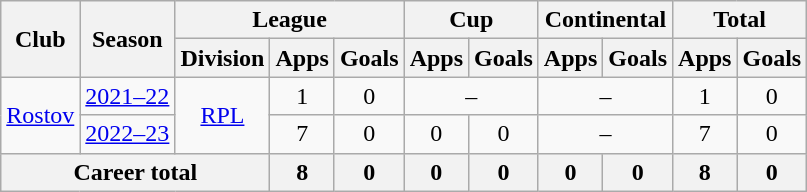<table class="wikitable" style="text-align: center;">
<tr>
<th rowspan=2>Club</th>
<th rowspan=2>Season</th>
<th colspan=3>League</th>
<th colspan=2>Cup</th>
<th colspan=2>Continental</th>
<th colspan=2>Total</th>
</tr>
<tr>
<th>Division</th>
<th>Apps</th>
<th>Goals</th>
<th>Apps</th>
<th>Goals</th>
<th>Apps</th>
<th>Goals</th>
<th>Apps</th>
<th>Goals</th>
</tr>
<tr>
<td rowspan="2"><a href='#'>Rostov</a></td>
<td><a href='#'>2021–22</a></td>
<td rowspan="2"><a href='#'>RPL</a></td>
<td>1</td>
<td>0</td>
<td colspan=2>–</td>
<td colspan=2>–</td>
<td>1</td>
<td>0</td>
</tr>
<tr>
<td><a href='#'>2022–23</a></td>
<td>7</td>
<td>0</td>
<td>0</td>
<td>0</td>
<td colspan=2>–</td>
<td>7</td>
<td>0</td>
</tr>
<tr>
<th colspan=3>Career total</th>
<th>8</th>
<th>0</th>
<th>0</th>
<th>0</th>
<th>0</th>
<th>0</th>
<th>8</th>
<th>0</th>
</tr>
</table>
